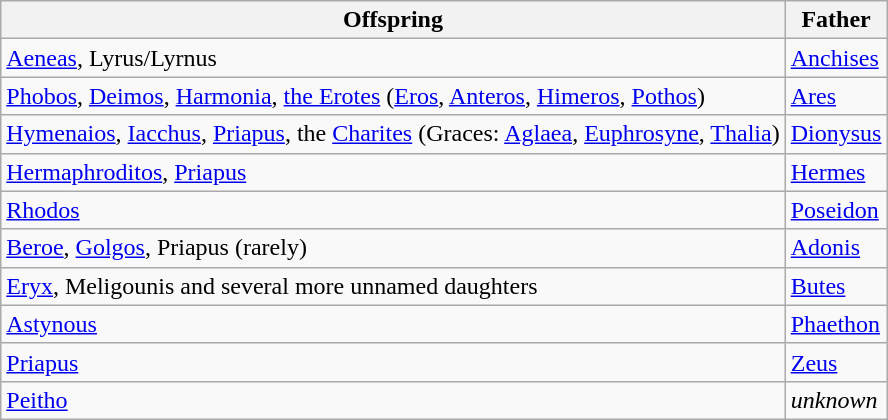<table class="wikitable">
<tr>
<th scope="col">Offspring</th>
<th scope="col">Father</th>
</tr>
<tr>
<td><a href='#'>Aeneas</a>, Lyrus/Lyrnus</td>
<td><a href='#'>Anchises</a></td>
</tr>
<tr>
<td><a href='#'>Phobos</a>, <a href='#'>Deimos</a>, <a href='#'>Harmonia</a>, <a href='#'>the Erotes</a> (<a href='#'>Eros</a>, <a href='#'>Anteros</a>, <a href='#'>Himeros</a>, <a href='#'>Pothos</a>)</td>
<td><a href='#'>Ares</a></td>
</tr>
<tr>
<td><a href='#'>Hymenaios</a>, <a href='#'>Iacchus</a>, <a href='#'>Priapus</a>, the <a href='#'>Charites</a> (Graces: <a href='#'>Aglaea</a>, <a href='#'>Euphrosyne</a>, <a href='#'>Thalia</a>)</td>
<td><a href='#'>Dionysus</a></td>
</tr>
<tr>
<td><a href='#'>Hermaphroditos</a>, <a href='#'>Priapus</a></td>
<td><a href='#'>Hermes</a></td>
</tr>
<tr>
<td><a href='#'>Rhodos</a></td>
<td><a href='#'>Poseidon</a></td>
</tr>
<tr>
<td><a href='#'>Beroe</a>, <a href='#'>Golgos</a>, Priapus (rarely)</td>
<td><a href='#'>Adonis</a></td>
</tr>
<tr>
<td><a href='#'>Eryx</a>, Meligounis and several more unnamed daughters</td>
<td><a href='#'>Butes</a></td>
</tr>
<tr>
<td><a href='#'>Astynous</a></td>
<td><a href='#'>Phaethon</a></td>
</tr>
<tr>
<td><a href='#'>Priapus</a></td>
<td><a href='#'>Zeus</a></td>
</tr>
<tr>
<td><a href='#'>Peitho</a></td>
<td><em>unknown</em></td>
</tr>
</table>
